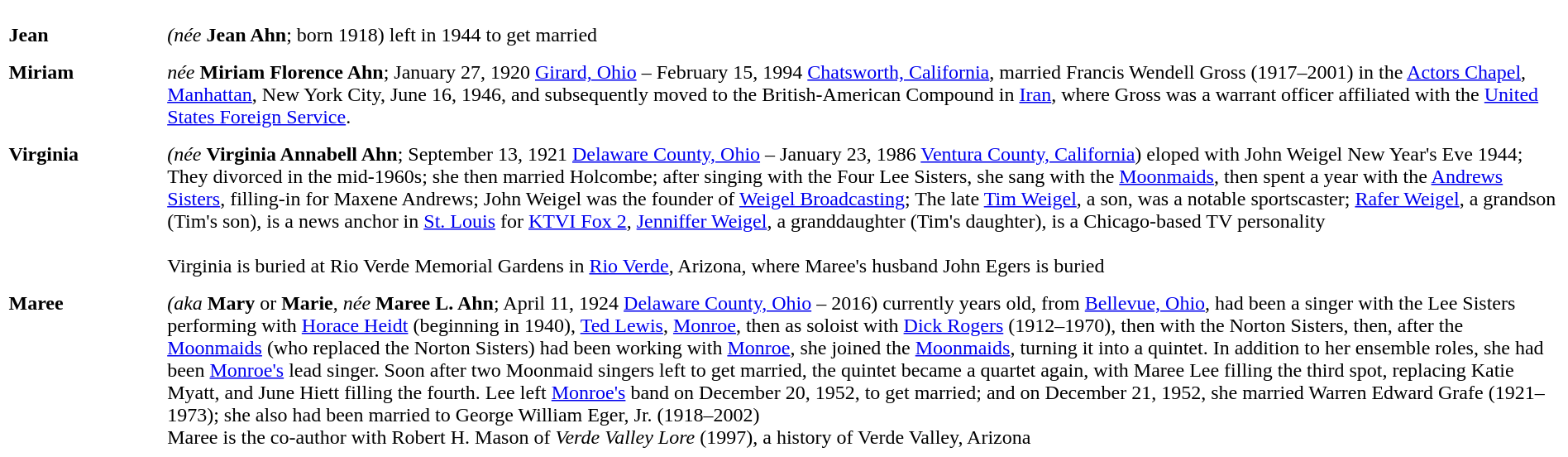<table border="0" cellpadding="5" style="color:black; background:#fff;">
<tr valign="top">
<td style="width:10%; text-align:left;"></td>
<td style="width:90%; text-align:left;"></td>
</tr>
<tr valign="top">
<td style="text-align:left"><strong>Jean</strong></td>
<td style="text-align:left"><em>(née</em> <strong>Jean Ahn</strong>; born 1918) left in 1944 to get married</td>
</tr>
<tr valign="top">
<td style="text-align:left"><strong>Miriam</strong></td>
<td style="text-align:left"><em>née</em> <strong>Miriam Florence Ahn</strong>; January 27, 1920 <a href='#'>Girard, Ohio</a> – February 15, 1994 <a href='#'>Chatsworth, California</a>, married Francis Wendell Gross (1917–2001) in the <a href='#'>Actors Chapel</a>, <a href='#'>Manhattan</a>, New York City, June 16, 1946, and subsequently moved to the British-American Compound in <a href='#'>Iran</a>, where Gross was a warrant officer affiliated with the <a href='#'>United States Foreign Service</a>.</td>
</tr>
<tr valign="top">
<td style="text-align:left"><strong>Virginia</strong></td>
<td style="text-align:left"><em>(née</em> <strong>Virginia Annabell Ahn</strong>; September 13, 1921 <a href='#'>Delaware County, Ohio</a> – January 23, 1986 <a href='#'>Ventura County, California</a>) eloped with John Weigel New Year's Eve 1944; They divorced in the mid-1960s; she then married Holcombe; after singing with the Four Lee Sisters, she sang with the <a href='#'>Moonmaids</a>, then spent a year with the <a href='#'>Andrews Sisters</a>, filling-in for Maxene Andrews; John Weigel was the founder of <a href='#'>Weigel Broadcasting</a>; The late <a href='#'>Tim Weigel</a>, a son, was a notable sportscaster; <a href='#'>Rafer Weigel</a>, a grandson (Tim's son), is a news anchor in <a href='#'>St. Louis</a> for <a href='#'>KTVI Fox 2</a>, <a href='#'>Jenniffer Weigel</a>, a granddaughter (Tim's daughter), is a Chicago-based TV personality<br><br>Virginia is buried at Rio Verde Memorial Gardens in <a href='#'>Rio Verde</a>, Arizona, where Maree's husband John Egers is buried</td>
</tr>
<tr valign="top">
<td style="text-align:left"><strong>Maree</strong></td>
<td style="text-align:left"><em>(aka</em> <strong>Mary</strong> or <strong>Marie</strong>, <em>née</em> <strong>Maree L. Ahn</strong>; April 11, 1924 <a href='#'>Delaware County, Ohio</a> – 2016) currently  years old, from <a href='#'>Bellevue, Ohio</a>, had been a singer with the Lee Sisters performing with <a href='#'>Horace Heidt</a> (beginning in 1940), <a href='#'>Ted Lewis</a>, <a href='#'>Monroe</a>, then as soloist with <a href='#'>Dick Rogers</a> (1912–1970), then with the Norton Sisters, then, after the <a href='#'>Moonmaids</a> (who replaced the Norton Sisters) had been working with <a href='#'>Monroe</a>, she joined the <a href='#'>Moonmaids</a>, turning it into a quintet. In addition to her ensemble roles, she had been <a href='#'>Monroe's</a> lead singer.  Soon after two Moonmaid singers left to get married, the quintet became a quartet again, with Maree Lee filling the third spot, replacing Katie Myatt, and June Hiett filling the fourth. Lee left <a href='#'>Monroe's</a> band on December 20, 1952, to get married; and on December 21, 1952, she married Warren Edward Grafe (1921–1973); she also had been married to George William Eger, Jr. (1918–2002)<br>Maree is the co-author with Robert H. Mason of <em>Verde Valley Lore</em> (1997), a history of Verde Valley, Arizona</td>
</tr>
</table>
